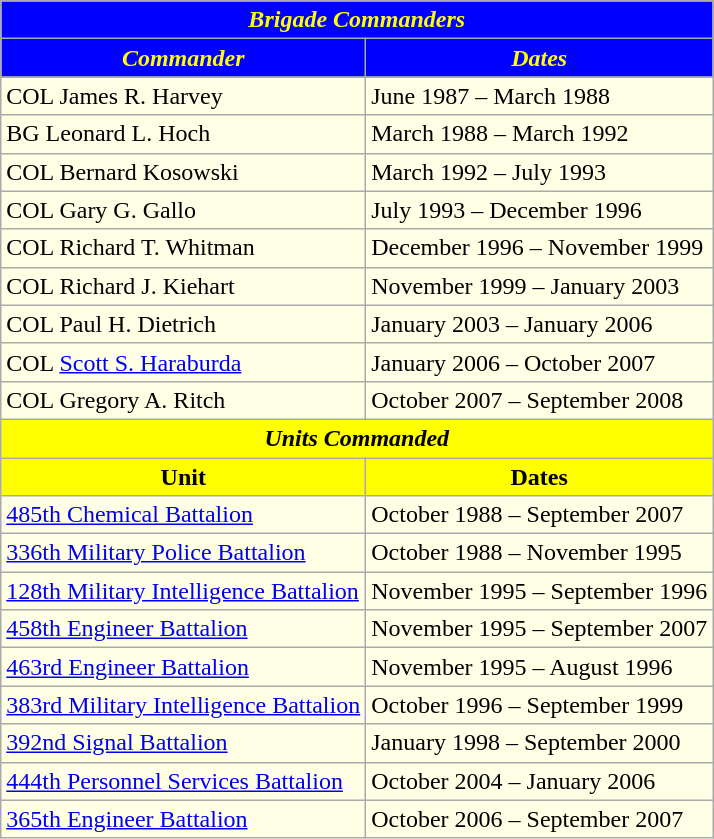<table class="wikitable" style='background: #ffffe6; '>
<tr>
<th colspan="2" style="background: blue; color: yellow"><strong><em>Brigade Commanders</em></strong></th>
</tr>
<tr>
<th style="background: blue; color: yellow"><strong><em>Commander</em></strong></th>
<th style="background: blue; color: yellow"><strong><em>Dates</em></strong></th>
</tr>
<tr>
<td>COL James R. Harvey</td>
<td>June 1987 – March 1988</td>
</tr>
<tr>
<td>BG Leonard L. Hoch</td>
<td>March 1988 – March 1992</td>
</tr>
<tr>
<td>COL Bernard Kosowski</td>
<td>March 1992 – July 1993</td>
</tr>
<tr>
<td>COL Gary G. Gallo</td>
<td>July 1993 – December 1996</td>
</tr>
<tr>
<td>COL Richard T. Whitman</td>
<td>December 1996 – November 1999</td>
</tr>
<tr>
<td>COL Richard J. Kiehart</td>
<td>November 1999 – January 2003</td>
</tr>
<tr>
<td>COL Paul H. Dietrich</td>
<td>January 2003 – January 2006</td>
</tr>
<tr>
<td>COL <a href='#'>Scott S. Haraburda</a></td>
<td>January 2006 – October 2007</td>
</tr>
<tr>
<td>COL Gregory A. Ritch</td>
<td>October 2007 – September 2008</td>
</tr>
<tr>
<th colspan="2" style="background: yellow;"><strong><em>Units Commanded</em></strong></th>
</tr>
<tr>
<th style="background: yellow;">Unit</th>
<th style="background: yellow;">Dates</th>
</tr>
<tr>
<td><a href='#'>485th Chemical Battalion</a></td>
<td>October 1988 – September 2007</td>
</tr>
<tr>
<td><a href='#'>336th Military Police Battalion</a></td>
<td>October 1988 – November 1995</td>
</tr>
<tr>
<td><a href='#'>128th Military Intelligence Battalion</a></td>
<td>November 1995 – September 1996</td>
</tr>
<tr>
<td><a href='#'>458th Engineer Battalion</a></td>
<td>November 1995 – September 2007</td>
</tr>
<tr>
<td><a href='#'>463rd Engineer Battalion</a></td>
<td>November 1995 – August 1996</td>
</tr>
<tr>
<td><a href='#'>383rd Military Intelligence Battalion</a></td>
<td>October 1996 – September 1999</td>
</tr>
<tr>
<td><a href='#'>392nd Signal Battalion</a></td>
<td>January 1998 – September 2000</td>
</tr>
<tr>
<td><a href='#'>444th Personnel Services Battalion</a></td>
<td>October 2004 – January 2006</td>
</tr>
<tr>
<td><a href='#'>365th Engineer Battalion</a></td>
<td>October 2006 – September 2007</td>
</tr>
</table>
